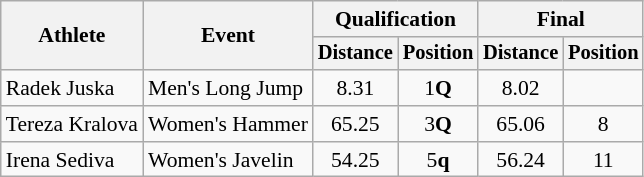<table class=wikitable style="font-size:90%">
<tr>
<th rowspan="2">Athlete</th>
<th rowspan="2">Event</th>
<th colspan="2">Qualification</th>
<th colspan="2">Final</th>
</tr>
<tr style="font-size:95%">
<th>Distance</th>
<th>Position</th>
<th>Distance</th>
<th>Position</th>
</tr>
<tr align=center>
<td align=left>Radek Juska</td>
<td align=left>Men's Long Jump</td>
<td>8.31</td>
<td>1<strong>Q</strong></td>
<td>8.02</td>
<td></td>
</tr>
<tr align=center>
<td align=left>Tereza Kralova</td>
<td align=left>Women's Hammer</td>
<td>65.25</td>
<td>3<strong>Q</strong></td>
<td>65.06</td>
<td>8</td>
</tr>
<tr align=center>
<td align=left>Irena Sediva</td>
<td align=left>Women's Javelin</td>
<td>54.25</td>
<td>5<strong>q</strong></td>
<td>56.24</td>
<td>11</td>
</tr>
</table>
